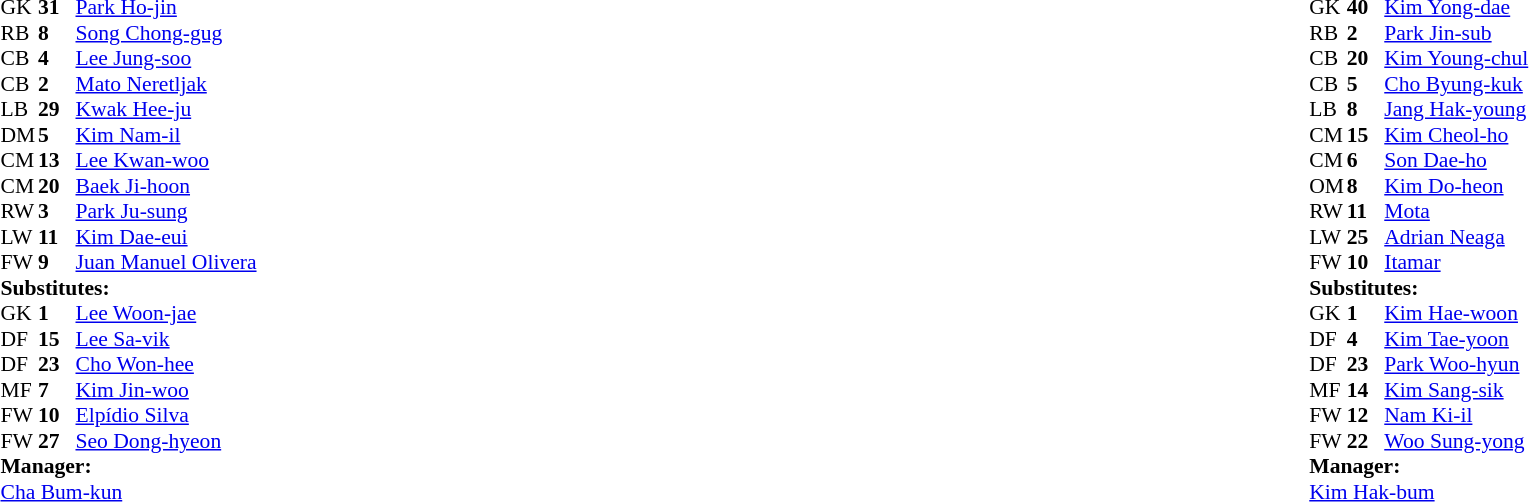<table width="100%">
<tr>
<td valign="top" width="50%"><br><table style="font-size: 90%" cellspacing="0" cellpadding="0">
<tr>
<th width=25></th>
<th width=25></th>
</tr>
<tr>
<td>GK</td>
<td><strong>31</strong></td>
<td> <a href='#'>Park Ho-jin</a></td>
</tr>
<tr>
<td>RB</td>
<td><strong>8</strong></td>
<td> <a href='#'>Song Chong-gug</a></td>
</tr>
<tr>
<td>CB</td>
<td><strong>4</strong></td>
<td> <a href='#'>Lee Jung-soo</a></td>
</tr>
<tr>
<td>CB</td>
<td><strong>2</strong></td>
<td> <a href='#'>Mato Neretljak</a></td>
<td></td>
</tr>
<tr>
<td>LB</td>
<td><strong>29</strong></td>
<td> <a href='#'>Kwak Hee-ju</a></td>
<td></td>
</tr>
<tr>
<td>DM</td>
<td><strong>5</strong></td>
<td> <a href='#'>Kim Nam-il</a></td>
</tr>
<tr>
<td>CM</td>
<td><strong>13</strong></td>
<td> <a href='#'>Lee Kwan-woo</a></td>
</tr>
<tr>
<td>CM</td>
<td><strong>20</strong></td>
<td> <a href='#'>Baek Ji-hoon</a></td>
<td></td>
<td></td>
</tr>
<tr>
<td>RW</td>
<td><strong>3</strong></td>
<td> <a href='#'>Park Ju-sung</a></td>
<td></td>
<td></td>
</tr>
<tr>
<td>LW</td>
<td><strong>11</strong></td>
<td> <a href='#'>Kim Dae-eui</a></td>
<td></td>
<td></td>
</tr>
<tr>
<td>FW</td>
<td><strong>9</strong></td>
<td> <a href='#'>Juan Manuel Olivera</a></td>
</tr>
<tr>
<td colspan=3><strong>Substitutes:</strong></td>
</tr>
<tr>
<td>GK</td>
<td><strong>1</strong></td>
<td> <a href='#'>Lee Woon-jae</a></td>
</tr>
<tr>
<td>DF</td>
<td><strong>15</strong></td>
<td> <a href='#'>Lee Sa-vik</a></td>
</tr>
<tr>
<td>DF</td>
<td><strong>23</strong></td>
<td> <a href='#'>Cho Won-hee</a></td>
</tr>
<tr>
<td>MF</td>
<td><strong>7</strong></td>
<td> <a href='#'>Kim Jin-woo</a></td>
<td></td>
<td></td>
</tr>
<tr>
<td>FW</td>
<td><strong>10</strong></td>
<td> <a href='#'>Elpídio Silva</a></td>
<td></td>
<td></td>
</tr>
<tr>
<td>FW</td>
<td><strong>27</strong></td>
<td> <a href='#'>Seo Dong-hyeon</a></td>
<td></td>
<td></td>
</tr>
<tr>
<td colspan=3><strong>Manager:</strong></td>
</tr>
<tr>
<td colspan=4> <a href='#'>Cha Bum-kun</a></td>
</tr>
</table>
</td>
<td valign="top"></td>
<td valign="top" width="50%"><br><table style="font-size: 90%" cellspacing="0" cellpadding="0" align=center>
<tr>
<th width=25></th>
<th width=25></th>
</tr>
<tr>
<td>GK</td>
<td><strong>40</strong></td>
<td> <a href='#'>Kim Yong-dae</a></td>
<td></td>
</tr>
<tr>
<td>RB</td>
<td><strong>2</strong></td>
<td> <a href='#'>Park Jin-sub</a></td>
<td></td>
<td></td>
</tr>
<tr>
<td>CB</td>
<td><strong>20</strong></td>
<td> <a href='#'>Kim Young-chul</a></td>
</tr>
<tr>
<td>CB</td>
<td><strong>5</strong></td>
<td> <a href='#'>Cho Byung-kuk</a></td>
</tr>
<tr>
<td>LB</td>
<td><strong>8</strong></td>
<td> <a href='#'>Jang Hak-young</a></td>
</tr>
<tr>
<td>CM</td>
<td><strong>15</strong></td>
<td> <a href='#'>Kim Cheol-ho</a></td>
<td></td>
</tr>
<tr>
<td>CM</td>
<td><strong>6</strong></td>
<td> <a href='#'>Son Dae-ho</a></td>
<td></td>
</tr>
<tr>
<td>OM</td>
<td><strong>8</strong></td>
<td> <a href='#'>Kim Do-heon</a></td>
<td></td>
<td></td>
</tr>
<tr>
<td>RW</td>
<td><strong>11</strong></td>
<td> <a href='#'>Mota</a></td>
</tr>
<tr>
<td>LW</td>
<td><strong>25</strong></td>
<td> <a href='#'>Adrian Neaga</a></td>
</tr>
<tr>
<td>FW</td>
<td><strong>10</strong></td>
<td> <a href='#'>Itamar</a></td>
<td></td>
<td></td>
</tr>
<tr>
<td colspan=3><strong>Substitutes:</strong></td>
</tr>
<tr>
<td>GK</td>
<td><strong>1</strong></td>
<td> <a href='#'>Kim Hae-woon</a></td>
</tr>
<tr>
<td>DF</td>
<td><strong>4</strong></td>
<td> <a href='#'>Kim Tae-yoon</a></td>
<td></td>
<td></td>
</tr>
<tr>
<td>DF</td>
<td><strong>23</strong></td>
<td> <a href='#'>Park Woo-hyun</a></td>
</tr>
<tr>
<td>MF</td>
<td><strong>14</strong></td>
<td> <a href='#'>Kim Sang-sik</a></td>
<td></td>
<td></td>
</tr>
<tr>
<td>FW</td>
<td><strong>12</strong></td>
<td> <a href='#'>Nam Ki-il</a></td>
</tr>
<tr>
<td>FW</td>
<td><strong>22</strong></td>
<td> <a href='#'>Woo Sung-yong</a></td>
<td></td>
<td></td>
</tr>
<tr>
<td colspan=3><strong>Manager:</strong></td>
</tr>
<tr>
<td colspan=4> <a href='#'>Kim Hak-bum</a></td>
</tr>
</table>
</td>
</tr>
</table>
